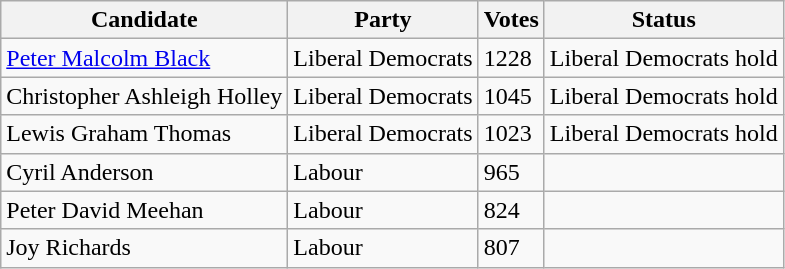<table class="wikitable sortable">
<tr>
<th>Candidate</th>
<th>Party</th>
<th>Votes</th>
<th>Status</th>
</tr>
<tr>
<td><a href='#'>Peter Malcolm Black</a></td>
<td>Liberal Democrats</td>
<td>1228</td>
<td>Liberal Democrats hold</td>
</tr>
<tr>
<td>Christopher Ashleigh Holley</td>
<td>Liberal Democrats</td>
<td>1045</td>
<td>Liberal Democrats hold</td>
</tr>
<tr>
<td>Lewis Graham Thomas</td>
<td>Liberal Democrats</td>
<td>1023</td>
<td>Liberal Democrats hold</td>
</tr>
<tr>
<td>Cyril Anderson</td>
<td>Labour</td>
<td>965</td>
<td></td>
</tr>
<tr>
<td>Peter David Meehan</td>
<td>Labour</td>
<td>824</td>
<td></td>
</tr>
<tr>
<td>Joy Richards</td>
<td>Labour</td>
<td>807</td>
<td></td>
</tr>
</table>
